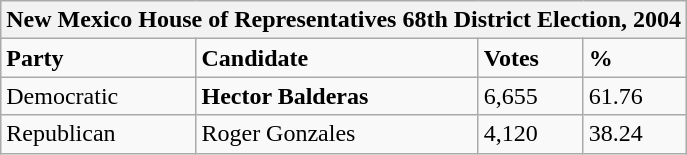<table class="wikitable">
<tr>
<th colspan="4">New Mexico House of Representatives 68th District Election, 2004</th>
</tr>
<tr>
<td><strong>Party</strong></td>
<td><strong>Candidate</strong></td>
<td><strong>Votes</strong></td>
<td><strong>%</strong></td>
</tr>
<tr>
<td>Democratic</td>
<td><strong>Hector Balderas</strong></td>
<td>6,655</td>
<td>61.76</td>
</tr>
<tr>
<td>Republican</td>
<td>Roger Gonzales</td>
<td>4,120</td>
<td>38.24</td>
</tr>
</table>
